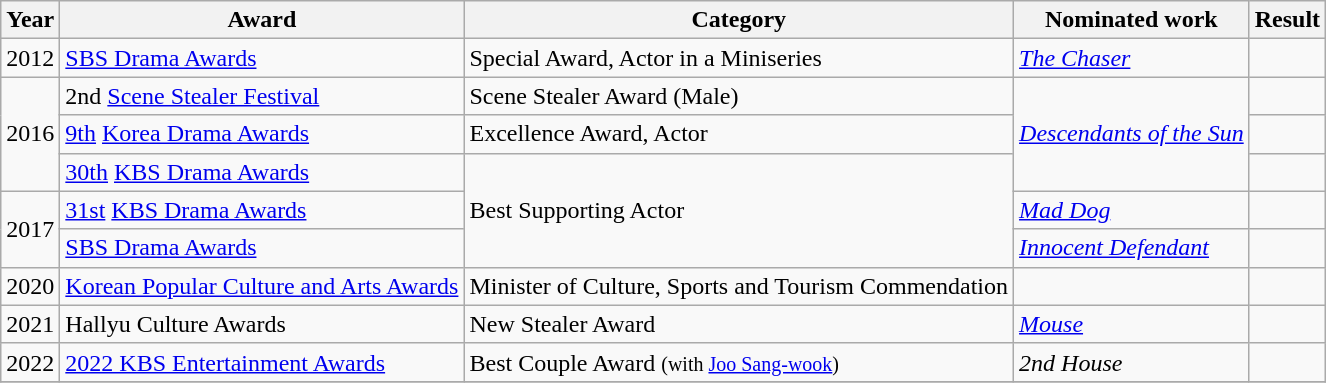<table class="wikitable sortable">
<tr>
<th>Year</th>
<th>Award</th>
<th>Category</th>
<th>Nominated work</th>
<th>Result</th>
</tr>
<tr>
<td>2012</td>
<td><a href='#'>SBS Drama Awards</a></td>
<td>Special Award, Actor in a Miniseries</td>
<td><em><a href='#'>The Chaser</a></em></td>
<td></td>
</tr>
<tr>
<td rowspan="3">2016</td>
<td>2nd <a href='#'>Scene Stealer Festival</a></td>
<td>Scene Stealer Award (Male)</td>
<td rowspan="3"><em><a href='#'>Descendants of the Sun</a></em></td>
<td></td>
</tr>
<tr>
<td><a href='#'>9th</a> <a href='#'>Korea Drama Awards</a></td>
<td>Excellence Award, Actor</td>
<td></td>
</tr>
<tr>
<td><a href='#'>30th</a> <a href='#'>KBS Drama Awards</a></td>
<td rowspan="3">Best Supporting Actor</td>
<td></td>
</tr>
<tr>
<td rowspan=2>2017</td>
<td><a href='#'>31st</a> <a href='#'>KBS Drama Awards</a></td>
<td><em><a href='#'>Mad Dog</a></em></td>
<td></td>
</tr>
<tr>
<td><a href='#'>SBS Drama Awards</a></td>
<td><em><a href='#'>Innocent Defendant</a></em></td>
<td></td>
</tr>
<tr>
<td>2020</td>
<td><a href='#'>Korean Popular Culture and Arts Awards</a></td>
<td>Minister of Culture, Sports and Tourism Commendation</td>
<td></td>
<td></td>
</tr>
<tr>
<td>2021</td>
<td>Hallyu Culture Awards </td>
<td>New Stealer Award</td>
<td><em><a href='#'>Mouse</a></em></td>
<td></td>
</tr>
<tr>
<td>2022</td>
<td><a href='#'>2022 KBS Entertainment Awards</a></td>
<td>Best Couple Award  <small>(with <a href='#'>Joo Sang-wook</a>)</small></td>
<td><em>2nd House</em></td>
<td></td>
</tr>
<tr>
</tr>
</table>
